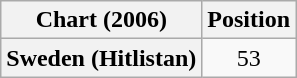<table class="wikitable plainrowheaders" style="text-align:center">
<tr>
<th>Chart (2006)</th>
<th>Position</th>
</tr>
<tr>
<th scope="row">Sweden (Hitlistan)</th>
<td>53</td>
</tr>
</table>
